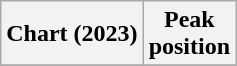<table class="wikitable plainrowheaders">
<tr>
<th>Chart (2023)</th>
<th>Peak<br>position</th>
</tr>
<tr>
</tr>
</table>
